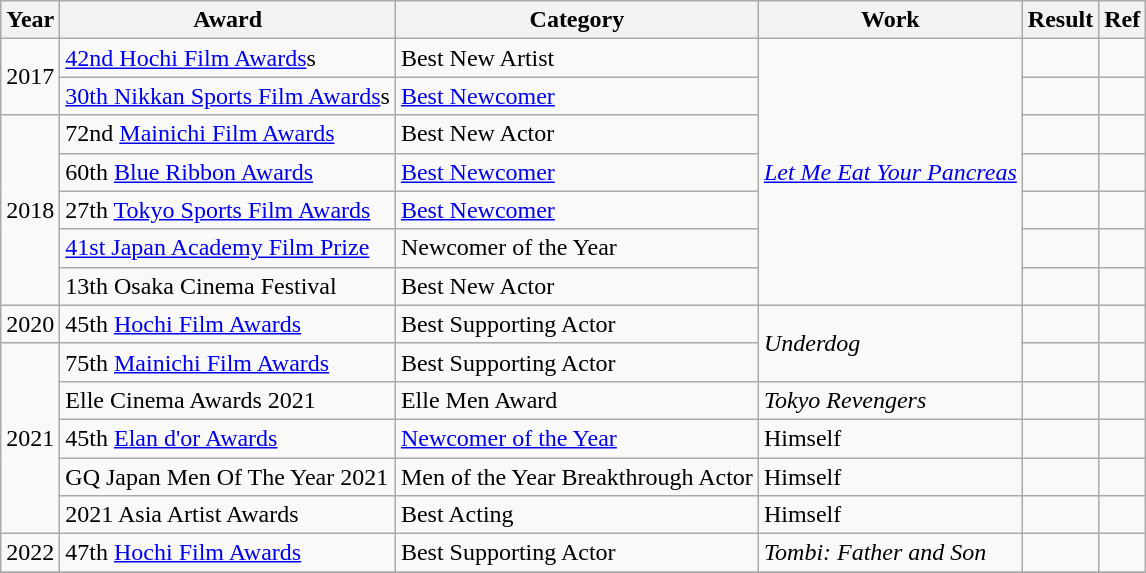<table class="wikitable sortable">
<tr>
<th>Year</th>
<th>Award</th>
<th>Category</th>
<th>Work</th>
<th>Result</th>
<th class="unsortable">Ref</th>
</tr>
<tr>
<td rowspan=2>2017</td>
<td><a href='#'>42nd Hochi Film Awards</a>s</td>
<td>Best New Artist</td>
<td rowspan=7><em><a href='#'>Let Me Eat Your Pancreas</a></em></td>
<td></td>
<td></td>
</tr>
<tr>
<td><a href='#'>30th Nikkan Sports Film Awards</a>s</td>
<td><a href='#'>Best Newcomer</a></td>
<td></td>
<td></td>
</tr>
<tr>
<td rowspan=5>2018</td>
<td>72nd <a href='#'>Mainichi Film Awards</a></td>
<td>Best New Actor</td>
<td></td>
<td></td>
</tr>
<tr>
<td>60th <a href='#'>Blue Ribbon Awards</a></td>
<td><a href='#'>Best Newcomer</a></td>
<td></td>
<td></td>
</tr>
<tr>
<td>27th <a href='#'>Tokyo Sports Film Awards</a></td>
<td><a href='#'>Best Newcomer</a></td>
<td></td>
<td></td>
</tr>
<tr>
<td><a href='#'>41st Japan Academy Film Prize</a></td>
<td>Newcomer of the Year</td>
<td></td>
<td></td>
</tr>
<tr>
<td>13th Osaka Cinema Festival</td>
<td>Best New Actor</td>
<td></td>
<td></td>
</tr>
<tr>
<td>2020</td>
<td>45th <a href='#'>Hochi Film Awards</a></td>
<td>Best Supporting Actor</td>
<td rowspan=2><em>Underdog</em></td>
<td></td>
<td></td>
</tr>
<tr>
<td rowspan="5">2021</td>
<td>75th <a href='#'>Mainichi Film Awards</a></td>
<td>Best Supporting Actor</td>
<td></td>
<td></td>
</tr>
<tr>
<td>Elle Cinema Awards 2021</td>
<td>Elle Men Award</td>
<td><em>Tokyo Revengers</em></td>
<td></td>
<td></td>
</tr>
<tr>
<td>45th <a href='#'>Elan d'or Awards</a></td>
<td><a href='#'>Newcomer of the Year</a></td>
<td>Himself</td>
<td></td>
<td></td>
</tr>
<tr>
<td>GQ Japan Men Of The Year 2021</td>
<td>Men of the Year Breakthrough Actor</td>
<td>Himself</td>
<td></td>
<td></td>
</tr>
<tr>
<td>2021 Asia Artist Awards</td>
<td>Best Acting</td>
<td>Himself</td>
<td></td>
<td></td>
</tr>
<tr>
<td>2022</td>
<td>47th <a href='#'>Hochi Film Awards</a></td>
<td>Best Supporting Actor</td>
<td><em>Tombi: Father and Son</em></td>
<td></td>
<td></td>
</tr>
<tr>
</tr>
</table>
